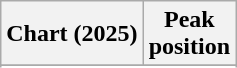<table class="wikitable sortable plainrowheaders" style="text-align:center">
<tr>
<th scope="col">Chart (2025)</th>
<th scope="col">Peak<br>position</th>
</tr>
<tr>
</tr>
<tr>
</tr>
</table>
